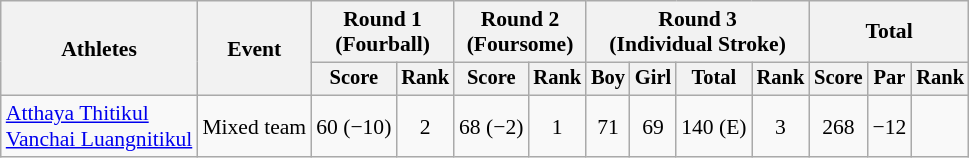<table class="wikitable" style="font-size:90%">
<tr>
<th rowspan="2">Athletes</th>
<th rowspan="2">Event</th>
<th colspan="2">Round 1<br>(Fourball)</th>
<th colspan="2">Round 2<br>(Foursome)</th>
<th colspan="4">Round 3<br>(Individual Stroke)</th>
<th colspan="3">Total</th>
</tr>
<tr style="font-size:95%">
<th>Score</th>
<th>Rank</th>
<th>Score</th>
<th>Rank</th>
<th>Boy</th>
<th>Girl</th>
<th>Total</th>
<th>Rank</th>
<th>Score</th>
<th>Par</th>
<th>Rank</th>
</tr>
<tr align=center>
<td align=left><a href='#'>Atthaya Thitikul</a><br><a href='#'>Vanchai Luangnitikul</a></td>
<td align=left>Mixed team</td>
<td>60 (−10)</td>
<td>2</td>
<td>68 (−2)</td>
<td>1</td>
<td>71</td>
<td>69</td>
<td>140 (E)</td>
<td>3</td>
<td>268</td>
<td>−12</td>
<td></td>
</tr>
</table>
